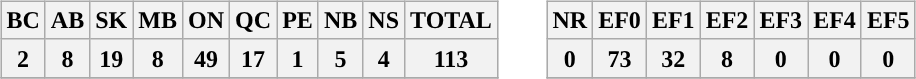<table style="margin-left: auto; margin-right: auto; border: none;">
<tr>
<td><br><table class="wikitable">
<tr>
<th>BC</th>
<th>AB</th>
<th>SK</th>
<th>MB</th>
<th>ON</th>
<th>QC</th>
<th>PE</th>
<th>NB</th>
<th>NS</th>
<th>TOTAL</th>
</tr>
<tr>
<th>2</th>
<th>8</th>
<th>19</th>
<th>8</th>
<th>49</th>
<th>17</th>
<th>1</th>
<th>5</th>
<th>4</th>
<th>113</th>
</tr>
<tr>
</tr>
</table>
</td>
<td></td>
<td></td>
<td></td>
<td><br><table class="wikitable">
<tr>
<th style="background-color:#">NR</th>
<th style="background-color:#">EF0</th>
<th style="background-color:#">EF1</th>
<th style="background-color:#">EF2</th>
<th style="background-color:#">EF3</th>
<th style="background-color:#">EF4</th>
<th style="background-color:#">EF5</th>
</tr>
<tr>
<th>0</th>
<th>73</th>
<th>32</th>
<th>8</th>
<th>0</th>
<th>0</th>
<th>0</th>
</tr>
<tr>
</tr>
</table>
</td>
</tr>
</table>
